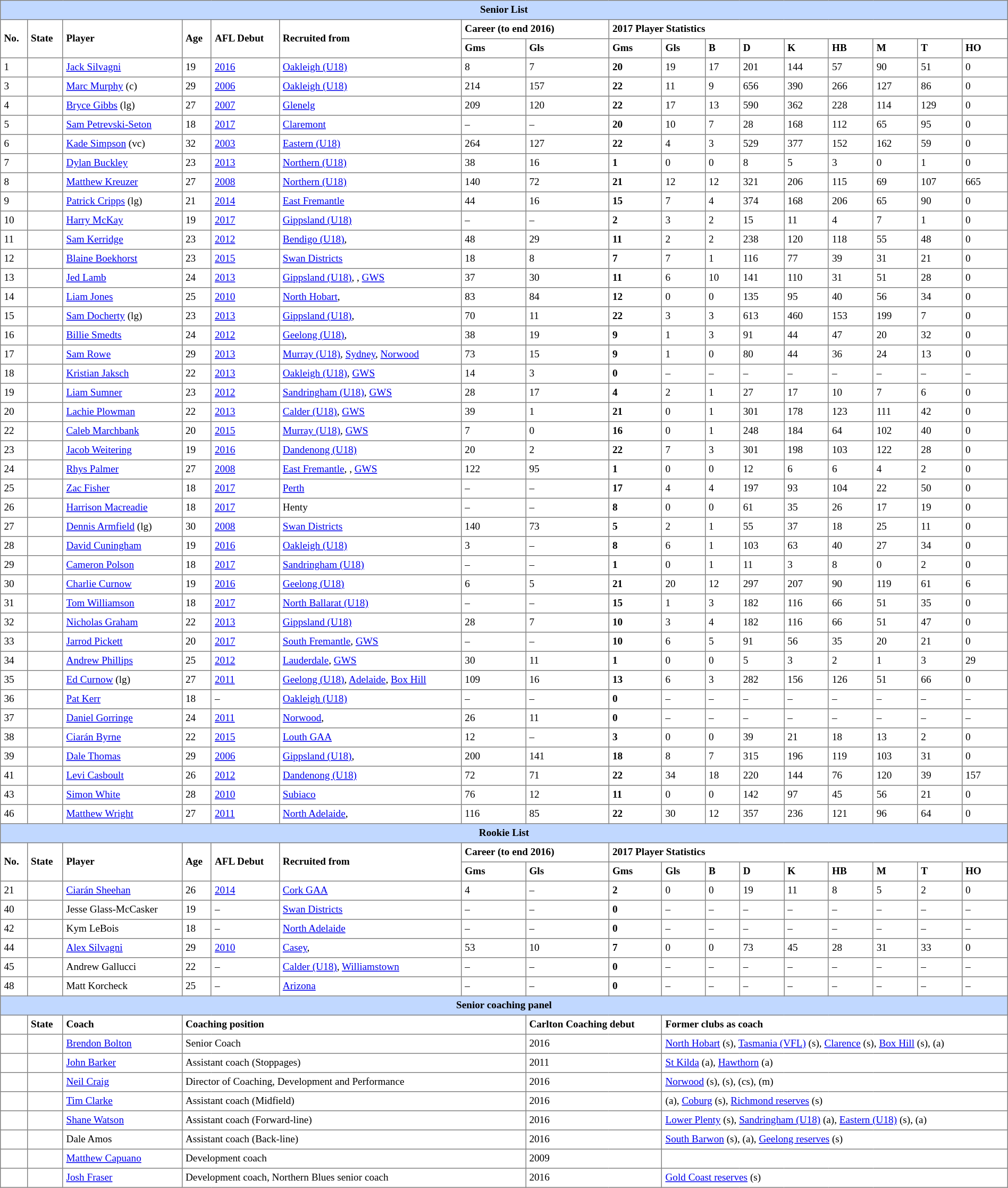<table border="1" cellpadding="4" cellspacing="0"  style="text-align:left; font-size:80%; border-collapse:collapse; width:100%;">
<tr style="background:#C1D8FF; text-align:center;">
<th colspan="17">Senior List</th>
</tr>
<tr>
<td rowspan="2"><strong>No. </strong></td>
<td rowspan="2"><strong>State</strong></td>
<td rowspan="2"><strong>Player </strong></td>
<td rowspan="2"><strong>Age </strong></td>
<td rowspan="2"><strong>AFL Debut </strong></td>
<td rowspan="2"><strong>Recruited from </strong></td>
<td colspan="2"><strong>Career (to end 2016) </strong></td>
<td colspan="9"><strong>2017 Player Statistics</strong></td>
</tr>
<tr>
<th>Gms</th>
<th>Gls</th>
<th>Gms</th>
<th>Gls</th>
<th>B</th>
<th>D</th>
<th>K</th>
<th>HB</th>
<th>M</th>
<th>T</th>
<th>HO</th>
</tr>
<tr>
<td>1</td>
<td></td>
<td><a href='#'>Jack Silvagni</a></td>
<td>19</td>
<td><a href='#'>2016</a></td>
<td><a href='#'>Oakleigh (U18)</a></td>
<td>8</td>
<td>7</td>
<td><strong>20</strong></td>
<td>19</td>
<td>17</td>
<td>201</td>
<td>144</td>
<td>57</td>
<td>90</td>
<td>51</td>
<td>0</td>
</tr>
<tr>
<td>3</td>
<td></td>
<td><a href='#'>Marc Murphy</a> (c)</td>
<td>29</td>
<td><a href='#'>2006</a></td>
<td><a href='#'>Oakleigh (U18)</a></td>
<td>214</td>
<td>157</td>
<td><strong>22</strong></td>
<td>11</td>
<td>9</td>
<td>656</td>
<td>390</td>
<td>266</td>
<td>127</td>
<td>86</td>
<td>0</td>
</tr>
<tr>
<td>4</td>
<td></td>
<td><a href='#'>Bryce Gibbs</a> (lg)</td>
<td>27</td>
<td><a href='#'>2007</a></td>
<td><a href='#'>Glenelg</a></td>
<td>209</td>
<td>120</td>
<td><strong>22</strong></td>
<td>17</td>
<td>13</td>
<td>590</td>
<td>362</td>
<td>228</td>
<td>114</td>
<td>129</td>
<td>0</td>
</tr>
<tr>
<td>5</td>
<td></td>
<td><a href='#'>Sam Petrevski-Seton</a></td>
<td>18</td>
<td><a href='#'>2017</a></td>
<td><a href='#'>Claremont</a></td>
<td>–</td>
<td>–</td>
<td><strong>20</strong></td>
<td>10</td>
<td>7</td>
<td>28</td>
<td>168</td>
<td>112</td>
<td>65</td>
<td>95</td>
<td>0</td>
</tr>
<tr>
<td>6</td>
<td></td>
<td><a href='#'>Kade Simpson</a> (vc)</td>
<td>32</td>
<td><a href='#'>2003</a></td>
<td><a href='#'>Eastern (U18)</a></td>
<td>264</td>
<td>127</td>
<td><strong>22</strong></td>
<td>4</td>
<td>3</td>
<td>529</td>
<td>377</td>
<td>152</td>
<td>162</td>
<td>59</td>
<td>0</td>
</tr>
<tr>
<td>7</td>
<td></td>
<td><a href='#'>Dylan Buckley</a></td>
<td>23</td>
<td><a href='#'>2013</a></td>
<td><a href='#'>Northern (U18)</a></td>
<td>38</td>
<td>16</td>
<td><strong>1</strong></td>
<td>0</td>
<td>0</td>
<td>8</td>
<td>5</td>
<td>3</td>
<td>0</td>
<td>1</td>
<td>0</td>
</tr>
<tr>
<td>8</td>
<td></td>
<td><a href='#'>Matthew Kreuzer</a></td>
<td>27</td>
<td><a href='#'>2008</a></td>
<td><a href='#'>Northern (U18)</a></td>
<td>140</td>
<td>72</td>
<td><strong>21</strong></td>
<td>12</td>
<td>12</td>
<td>321</td>
<td>206</td>
<td>115</td>
<td>69</td>
<td>107</td>
<td>665</td>
</tr>
<tr>
<td>9</td>
<td></td>
<td><a href='#'>Patrick Cripps</a> (lg)</td>
<td>21</td>
<td><a href='#'>2014</a></td>
<td><a href='#'>East Fremantle</a></td>
<td>44</td>
<td>16</td>
<td><strong>15</strong></td>
<td>7</td>
<td>4</td>
<td>374</td>
<td>168</td>
<td>206</td>
<td>65</td>
<td>90</td>
<td>0</td>
</tr>
<tr>
<td>10</td>
<td></td>
<td><a href='#'>Harry McKay</a></td>
<td>19</td>
<td><a href='#'>2017</a></td>
<td><a href='#'>Gippsland (U18)</a></td>
<td>–</td>
<td>–</td>
<td><strong>2</strong></td>
<td>3</td>
<td>2</td>
<td>15</td>
<td>11</td>
<td>4</td>
<td>7</td>
<td>1</td>
<td>0</td>
</tr>
<tr>
<td>11</td>
<td></td>
<td><a href='#'>Sam Kerridge</a></td>
<td>23</td>
<td><a href='#'>2012</a></td>
<td><a href='#'>Bendigo (U18)</a>, </td>
<td>48</td>
<td>29</td>
<td><strong>11</strong></td>
<td>2</td>
<td>2</td>
<td>238</td>
<td>120</td>
<td>118</td>
<td>55</td>
<td>48</td>
<td>0</td>
</tr>
<tr>
<td>12</td>
<td></td>
<td><a href='#'>Blaine Boekhorst</a></td>
<td>23</td>
<td><a href='#'>2015</a></td>
<td><a href='#'>Swan Districts</a></td>
<td>18</td>
<td>8</td>
<td><strong>7</strong></td>
<td>7</td>
<td>1</td>
<td>116</td>
<td>77</td>
<td>39</td>
<td>31</td>
<td>21</td>
<td>0</td>
</tr>
<tr>
<td>13</td>
<td></td>
<td><a href='#'>Jed Lamb</a></td>
<td>24</td>
<td><a href='#'>2013</a></td>
<td><a href='#'>Gippsland (U18)</a>, , <a href='#'>GWS</a></td>
<td>37</td>
<td>30</td>
<td><strong>11</strong></td>
<td>6</td>
<td>10</td>
<td>141</td>
<td>110</td>
<td>31</td>
<td>51</td>
<td>28</td>
<td>0</td>
</tr>
<tr>
<td>14</td>
<td></td>
<td><a href='#'>Liam Jones</a></td>
<td>25</td>
<td><a href='#'>2010</a></td>
<td><a href='#'>North Hobart</a>, </td>
<td>83</td>
<td>84</td>
<td><strong>12</strong></td>
<td>0</td>
<td>0</td>
<td>135</td>
<td>95</td>
<td>40</td>
<td>56</td>
<td>34</td>
<td>0</td>
</tr>
<tr>
<td>15</td>
<td></td>
<td><a href='#'>Sam Docherty</a> (lg)</td>
<td>23</td>
<td><a href='#'>2013</a></td>
<td><a href='#'>Gippsland (U18)</a>, </td>
<td>70</td>
<td>11</td>
<td><strong>22</strong></td>
<td>3</td>
<td>3</td>
<td>613</td>
<td>460</td>
<td>153</td>
<td>199</td>
<td>7</td>
<td>0</td>
</tr>
<tr>
<td>16</td>
<td></td>
<td><a href='#'>Billie Smedts</a></td>
<td>24</td>
<td><a href='#'>2012</a></td>
<td><a href='#'>Geelong (U18)</a>, </td>
<td>38</td>
<td>19</td>
<td><strong>9</strong></td>
<td>1</td>
<td>3</td>
<td>91</td>
<td>44</td>
<td>47</td>
<td>20</td>
<td>32</td>
<td>0</td>
</tr>
<tr>
<td>17</td>
<td></td>
<td><a href='#'>Sam Rowe</a></td>
<td>29</td>
<td><a href='#'>2013</a></td>
<td><a href='#'>Murray (U18)</a>, <a href='#'>Sydney</a>, <a href='#'>Norwood</a></td>
<td>73</td>
<td>15</td>
<td><strong>9</strong></td>
<td>1</td>
<td>0</td>
<td>80</td>
<td>44</td>
<td>36</td>
<td>24</td>
<td>13</td>
<td>0</td>
</tr>
<tr>
<td>18</td>
<td></td>
<td><a href='#'>Kristian Jaksch</a></td>
<td>22</td>
<td><a href='#'>2013</a></td>
<td><a href='#'>Oakleigh (U18)</a>, <a href='#'>GWS</a></td>
<td>14</td>
<td>3</td>
<td><strong>0</strong></td>
<td>–</td>
<td>–</td>
<td>–</td>
<td>–</td>
<td>–</td>
<td>–</td>
<td>–</td>
<td>–</td>
</tr>
<tr>
<td>19</td>
<td></td>
<td><a href='#'>Liam Sumner</a></td>
<td>23</td>
<td><a href='#'>2012</a></td>
<td><a href='#'>Sandringham (U18)</a>, <a href='#'>GWS</a></td>
<td>28</td>
<td>17</td>
<td><strong>4</strong></td>
<td>2</td>
<td>1</td>
<td>27</td>
<td>17</td>
<td>10</td>
<td>7</td>
<td>6</td>
<td>0</td>
</tr>
<tr>
<td>20</td>
<td></td>
<td><a href='#'>Lachie Plowman</a></td>
<td>22</td>
<td><a href='#'>2013</a></td>
<td><a href='#'>Calder (U18)</a>, <a href='#'>GWS</a></td>
<td>39</td>
<td>1</td>
<td><strong>21</strong></td>
<td>0</td>
<td>1</td>
<td>301</td>
<td>178</td>
<td>123</td>
<td>111</td>
<td>42</td>
<td>0</td>
</tr>
<tr>
<td>22</td>
<td></td>
<td><a href='#'>Caleb Marchbank</a></td>
<td>20</td>
<td><a href='#'>2015</a></td>
<td><a href='#'>Murray (U18)</a>, <a href='#'>GWS</a></td>
<td>7</td>
<td>0</td>
<td><strong>16</strong></td>
<td>0</td>
<td>1</td>
<td>248</td>
<td>184</td>
<td>64</td>
<td>102</td>
<td>40</td>
<td>0</td>
</tr>
<tr>
<td>23</td>
<td></td>
<td><a href='#'>Jacob Weitering</a></td>
<td>19</td>
<td><a href='#'>2016</a></td>
<td><a href='#'>Dandenong (U18)</a></td>
<td>20</td>
<td>2</td>
<td><strong>22</strong></td>
<td>7</td>
<td>3</td>
<td>301</td>
<td>198</td>
<td>103</td>
<td>122</td>
<td>28</td>
<td>0</td>
</tr>
<tr>
<td>24</td>
<td></td>
<td><a href='#'>Rhys Palmer</a></td>
<td>27</td>
<td><a href='#'>2008</a></td>
<td><a href='#'>East Fremantle</a>, , <a href='#'>GWS</a></td>
<td>122</td>
<td>95</td>
<td><strong>1</strong></td>
<td>0</td>
<td>0</td>
<td>12</td>
<td>6</td>
<td>6</td>
<td>4</td>
<td>2</td>
<td>0</td>
</tr>
<tr>
<td>25</td>
<td></td>
<td><a href='#'>Zac Fisher</a></td>
<td>18</td>
<td><a href='#'>2017</a></td>
<td><a href='#'>Perth</a></td>
<td>–</td>
<td>–</td>
<td><strong>17</strong></td>
<td>4</td>
<td>4</td>
<td>197</td>
<td>93</td>
<td>104</td>
<td>22</td>
<td>50</td>
<td>0</td>
</tr>
<tr>
<td>26</td>
<td></td>
<td><a href='#'>Harrison Macreadie</a></td>
<td>18</td>
<td><a href='#'>2017</a></td>
<td>Henty</td>
<td>–</td>
<td>–</td>
<td><strong>8</strong></td>
<td>0</td>
<td>0</td>
<td>61</td>
<td>35</td>
<td>26</td>
<td>17</td>
<td>19</td>
<td>0</td>
</tr>
<tr>
<td>27</td>
<td></td>
<td><a href='#'>Dennis Armfield</a> (lg)</td>
<td>30</td>
<td><a href='#'>2008</a></td>
<td><a href='#'>Swan Districts</a></td>
<td>140</td>
<td>73</td>
<td><strong>5</strong></td>
<td>2</td>
<td>1</td>
<td>55</td>
<td>37</td>
<td>18</td>
<td>25</td>
<td>11</td>
<td>0</td>
</tr>
<tr>
<td>28</td>
<td></td>
<td><a href='#'>David Cuningham</a></td>
<td>19</td>
<td><a href='#'>2016</a></td>
<td><a href='#'>Oakleigh (U18)</a></td>
<td>3</td>
<td>–</td>
<td><strong>8</strong></td>
<td>6</td>
<td>1</td>
<td>103</td>
<td>63</td>
<td>40</td>
<td>27</td>
<td>34</td>
<td>0</td>
</tr>
<tr>
<td>29</td>
<td></td>
<td><a href='#'>Cameron Polson</a></td>
<td>18</td>
<td><a href='#'>2017</a></td>
<td><a href='#'>Sandringham (U18)</a></td>
<td>–</td>
<td>–</td>
<td><strong>1</strong></td>
<td>0</td>
<td>1</td>
<td>11</td>
<td>3</td>
<td>8</td>
<td>0</td>
<td>2</td>
<td>0</td>
</tr>
<tr>
<td>30</td>
<td></td>
<td><a href='#'>Charlie Curnow</a></td>
<td>19</td>
<td><a href='#'>2016</a></td>
<td><a href='#'>Geelong (U18)</a></td>
<td>6</td>
<td>5</td>
<td><strong>21</strong></td>
<td>20</td>
<td>12</td>
<td>297</td>
<td>207</td>
<td>90</td>
<td>119</td>
<td>61</td>
<td>6</td>
</tr>
<tr>
<td>31</td>
<td></td>
<td><a href='#'>Tom Williamson</a></td>
<td>18</td>
<td><a href='#'>2017</a></td>
<td><a href='#'>North Ballarat (U18)</a></td>
<td>–</td>
<td>–</td>
<td><strong>15</strong></td>
<td>1</td>
<td>3</td>
<td>182</td>
<td>116</td>
<td>66</td>
<td>51</td>
<td>35</td>
<td>0</td>
</tr>
<tr>
<td>32</td>
<td></td>
<td><a href='#'>Nicholas Graham</a></td>
<td>22</td>
<td><a href='#'>2013</a></td>
<td><a href='#'>Gippsland (U18)</a></td>
<td>28</td>
<td>7</td>
<td><strong>10</strong></td>
<td>3</td>
<td>4</td>
<td>182</td>
<td>116</td>
<td>66</td>
<td>51</td>
<td>47</td>
<td>0</td>
</tr>
<tr>
<td>33</td>
<td></td>
<td><a href='#'>Jarrod Pickett</a></td>
<td>20</td>
<td><a href='#'>2017</a></td>
<td><a href='#'>South Fremantle</a>, <a href='#'>GWS</a></td>
<td>–</td>
<td>–</td>
<td><strong>10</strong></td>
<td>6</td>
<td>5</td>
<td>91</td>
<td>56</td>
<td>35</td>
<td>20</td>
<td>21</td>
<td>0</td>
</tr>
<tr>
<td>34</td>
<td></td>
<td><a href='#'>Andrew Phillips</a></td>
<td>25</td>
<td><a href='#'>2012</a></td>
<td><a href='#'>Lauderdale</a>, <a href='#'>GWS</a></td>
<td>30</td>
<td>11</td>
<td><strong>1</strong></td>
<td>0</td>
<td>0</td>
<td>5</td>
<td>3</td>
<td>2</td>
<td>1</td>
<td>3</td>
<td>29</td>
</tr>
<tr>
<td>35</td>
<td></td>
<td><a href='#'>Ed Curnow</a> (lg)</td>
<td>27</td>
<td><a href='#'>2011</a></td>
<td><a href='#'>Geelong (U18)</a>, <a href='#'>Adelaide</a>, <a href='#'>Box Hill</a></td>
<td>109</td>
<td>16</td>
<td><strong>13</strong></td>
<td>6</td>
<td>3</td>
<td>282</td>
<td>156</td>
<td>126</td>
<td>51</td>
<td>66</td>
<td>0</td>
</tr>
<tr>
<td>36</td>
<td></td>
<td><a href='#'>Pat Kerr</a></td>
<td>18</td>
<td>–</td>
<td><a href='#'>Oakleigh (U18)</a></td>
<td>–</td>
<td>–</td>
<td><strong>0</strong></td>
<td>–</td>
<td>–</td>
<td>–</td>
<td>–</td>
<td>–</td>
<td>–</td>
<td>–</td>
<td>–</td>
</tr>
<tr>
<td>37</td>
<td></td>
<td><a href='#'>Daniel Gorringe</a></td>
<td>24</td>
<td><a href='#'>2011</a></td>
<td><a href='#'>Norwood</a>, </td>
<td>26</td>
<td>11</td>
<td><strong>0</strong></td>
<td>–</td>
<td>–</td>
<td>–</td>
<td>–</td>
<td>–</td>
<td>–</td>
<td>–</td>
<td>–</td>
</tr>
<tr>
<td>38</td>
<td></td>
<td><a href='#'>Ciarán Byrne</a></td>
<td>22</td>
<td><a href='#'>2015</a></td>
<td><a href='#'>Louth GAA</a></td>
<td>12</td>
<td>–</td>
<td><strong>3</strong></td>
<td>0</td>
<td>0</td>
<td>39</td>
<td>21</td>
<td>18</td>
<td>13</td>
<td>2</td>
<td>0</td>
</tr>
<tr>
<td>39</td>
<td></td>
<td><a href='#'>Dale Thomas</a></td>
<td>29</td>
<td><a href='#'>2006</a></td>
<td><a href='#'>Gippsland (U18)</a>, </td>
<td>200</td>
<td>141</td>
<td><strong>18</strong></td>
<td>8</td>
<td>7</td>
<td>315</td>
<td>196</td>
<td>119</td>
<td>103</td>
<td>31</td>
<td>0</td>
</tr>
<tr>
<td>41</td>
<td></td>
<td><a href='#'>Levi Casboult</a></td>
<td>26</td>
<td><a href='#'>2012</a></td>
<td><a href='#'>Dandenong (U18)</a></td>
<td>72</td>
<td>71</td>
<td><strong>22</strong></td>
<td>34</td>
<td>18</td>
<td>220</td>
<td>144</td>
<td>76</td>
<td>120</td>
<td>39</td>
<td>157</td>
</tr>
<tr>
<td>43</td>
<td></td>
<td><a href='#'>Simon White</a></td>
<td>28</td>
<td><a href='#'>2010</a></td>
<td><a href='#'>Subiaco</a></td>
<td>76</td>
<td>12</td>
<td><strong>11</strong></td>
<td>0</td>
<td>0</td>
<td>142</td>
<td>97</td>
<td>45</td>
<td>56</td>
<td>21</td>
<td>0</td>
</tr>
<tr>
<td>46</td>
<td></td>
<td><a href='#'>Matthew Wright</a></td>
<td>27</td>
<td><a href='#'>2011</a></td>
<td><a href='#'>North Adelaide</a>, </td>
<td>116</td>
<td>85</td>
<td><strong>22</strong></td>
<td>30</td>
<td>12</td>
<td>357</td>
<td>236</td>
<td>121</td>
<td>96</td>
<td>64</td>
<td>0</td>
</tr>
<tr>
<th colspan="17" style="background:#C1D8FF; text-align:center;">Rookie List</th>
</tr>
<tr>
<td rowspan="2"><strong>No. </strong></td>
<td rowspan="2"><strong>State</strong></td>
<td rowspan="2"><strong>Player </strong></td>
<td rowspan="2"><strong>Age </strong></td>
<td rowspan="2"><strong>AFL Debut </strong></td>
<td rowspan="2"><strong>Recruited from </strong></td>
<td colspan="2"><strong>Career (to end 2016) </strong></td>
<td colspan="9"><strong>2017 Player Statistics</strong></td>
</tr>
<tr>
<th>Gms</th>
<th>Gls</th>
<th>Gms</th>
<th>Gls</th>
<th>B</th>
<th>D</th>
<th>K</th>
<th>HB</th>
<th>M</th>
<th>T</th>
<th>HO</th>
</tr>
<tr>
<td>21</td>
<td></td>
<td><a href='#'>Ciarán Sheehan</a></td>
<td>26</td>
<td><a href='#'>2014</a></td>
<td><a href='#'>Cork GAA</a></td>
<td>4</td>
<td>–</td>
<td><strong>2</strong></td>
<td>0</td>
<td>0</td>
<td>19</td>
<td>11</td>
<td>8</td>
<td>5</td>
<td>2</td>
<td>0</td>
</tr>
<tr>
<td>40</td>
<td></td>
<td>Jesse Glass-McCasker</td>
<td>19</td>
<td>–</td>
<td><a href='#'>Swan Districts</a></td>
<td>–</td>
<td>–</td>
<td><strong>0</strong></td>
<td>–</td>
<td>–</td>
<td>–</td>
<td>–</td>
<td>–</td>
<td>–</td>
<td>–</td>
<td>–</td>
</tr>
<tr>
<td>42</td>
<td></td>
<td>Kym LeBois</td>
<td>18</td>
<td>–</td>
<td><a href='#'>North Adelaide</a></td>
<td>–</td>
<td>–</td>
<td><strong>0</strong></td>
<td>–</td>
<td>–</td>
<td>–</td>
<td>–</td>
<td>–</td>
<td>–</td>
<td>–</td>
<td>–</td>
</tr>
<tr>
<td>44</td>
<td></td>
<td><a href='#'>Alex Silvagni</a></td>
<td>29</td>
<td><a href='#'>2010</a></td>
<td><a href='#'>Casey</a>, </td>
<td>53</td>
<td>10</td>
<td><strong>7</strong></td>
<td>0</td>
<td>0</td>
<td>73</td>
<td>45</td>
<td>28</td>
<td>31</td>
<td>33</td>
<td>0</td>
</tr>
<tr>
<td>45</td>
<td></td>
<td>Andrew Gallucci</td>
<td>22</td>
<td>–</td>
<td><a href='#'>Calder (U18)</a>, <a href='#'>Williamstown</a></td>
<td>–</td>
<td>–</td>
<td><strong>0</strong></td>
<td>–</td>
<td>–</td>
<td>–</td>
<td>–</td>
<td>–</td>
<td>–</td>
<td>–</td>
<td>–</td>
</tr>
<tr>
<td>48</td>
<td></td>
<td>Matt Korcheck</td>
<td>25</td>
<td>–</td>
<td><a href='#'>Arizona</a></td>
<td>–</td>
<td>–</td>
<td><strong>0</strong></td>
<td>–</td>
<td>–</td>
<td>–</td>
<td>–</td>
<td>–</td>
<td>–</td>
<td>–</td>
<td>–</td>
</tr>
<tr>
<th colspan="17" style="background:#C1D8FF; text-align:center;">Senior coaching panel</th>
</tr>
<tr>
<th></th>
<th>State</th>
<th>Coach</th>
<th colspan="4">Coaching position</th>
<th colspan="2">Carlton Coaching debut</th>
<th colspan="8">Former clubs as coach</th>
</tr>
<tr>
<td></td>
<td></td>
<td><a href='#'>Brendon Bolton</a></td>
<td colspan="4">Senior Coach</td>
<td colspan="2">2016</td>
<td colspan="8"><a href='#'>North Hobart</a> (s), <a href='#'>Tasmania (VFL)</a> (s), <a href='#'>Clarence</a> (s), <a href='#'>Box Hill</a> (s),  (a)</td>
</tr>
<tr>
<td></td>
<td></td>
<td><a href='#'>John Barker</a></td>
<td colspan="4">Assistant coach (Stoppages)</td>
<td colspan="2">2011</td>
<td colspan="8"><a href='#'>St Kilda</a> (a), <a href='#'>Hawthorn</a> (a)</td>
</tr>
<tr>
<td></td>
<td></td>
<td><a href='#'>Neil Craig</a></td>
<td colspan="4">Director of Coaching, Development and Performance</td>
<td colspan="2">2016</td>
<td colspan="8"><a href='#'>Norwood</a> (s),  (s),  (cs),  (m)</td>
</tr>
<tr>
<td></td>
<td></td>
<td><a href='#'>Tim Clarke</a></td>
<td colspan="4">Assistant coach (Midfield)</td>
<td colspan="2">2016</td>
<td colspan="8"> (a), <a href='#'>Coburg</a> (s), <a href='#'>Richmond reserves</a> (s)</td>
</tr>
<tr>
<td></td>
<td></td>
<td><a href='#'>Shane Watson</a></td>
<td colspan="4">Assistant coach (Forward-line)</td>
<td colspan="2">2016</td>
<td colspan="8"><a href='#'>Lower Plenty</a> (s), <a href='#'>Sandringham (U18)</a> (a), <a href='#'>Eastern (U18)</a> (s),  (a)</td>
</tr>
<tr>
<td></td>
<td></td>
<td>Dale Amos</td>
<td colspan="4">Assistant coach (Back-line)</td>
<td colspan="2">2016</td>
<td colspan="8"><a href='#'>South Barwon</a> (s),  (a), <a href='#'>Geelong reserves</a> (s)</td>
</tr>
<tr>
<td></td>
<td></td>
<td><a href='#'>Matthew Capuano</a></td>
<td colspan="4">Development coach</td>
<td colspan="2">2009</td>
<td colspan="8"></td>
</tr>
<tr>
<td></td>
<td></td>
<td><a href='#'>Josh Fraser</a></td>
<td colspan="4">Development coach, Northern Blues senior coach</td>
<td colspan="2">2016</td>
<td colspan="8"><a href='#'>Gold Coast reserves</a> (s)</td>
</tr>
</table>
